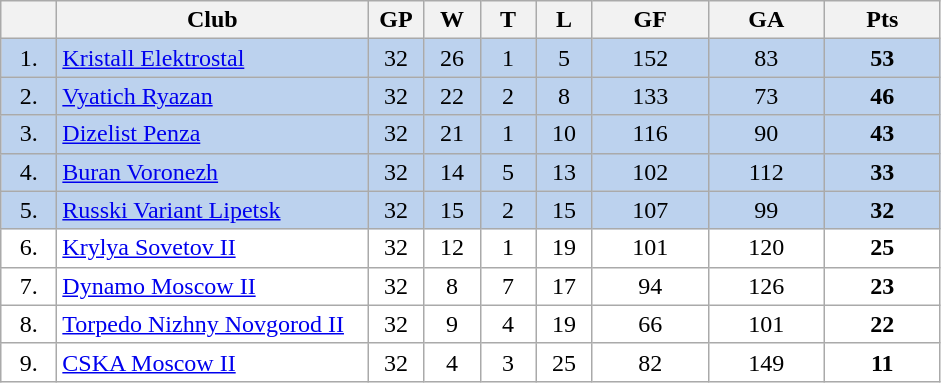<table class="wikitable">
<tr>
<th width="30"></th>
<th width="200">Club</th>
<th width="30">GP</th>
<th width="30">W</th>
<th width="30">T</th>
<th width="30">L</th>
<th width="70">GF</th>
<th width="70">GA</th>
<th width="70">Pts</th>
</tr>
<tr bgcolor="#BCD2EE" align="center">
<td>1.</td>
<td align="left"><a href='#'>Kristall Elektrostal</a></td>
<td>32</td>
<td>26</td>
<td>1</td>
<td>5</td>
<td>152</td>
<td>83</td>
<td><strong>53</strong></td>
</tr>
<tr bgcolor="#BCD2EE" align="center">
<td>2.</td>
<td align="left"><a href='#'>Vyatich Ryazan</a></td>
<td>32</td>
<td>22</td>
<td>2</td>
<td>8</td>
<td>133</td>
<td>73</td>
<td><strong>46</strong></td>
</tr>
<tr bgcolor="#BCD2EE" align="center">
<td>3.</td>
<td align="left"><a href='#'>Dizelist Penza</a></td>
<td>32</td>
<td>21</td>
<td>1</td>
<td>10</td>
<td>116</td>
<td>90</td>
<td><strong>43</strong></td>
</tr>
<tr bgcolor="#BCD2EE" align="center">
<td>4.</td>
<td align="left"><a href='#'>Buran Voronezh</a></td>
<td>32</td>
<td>14</td>
<td>5</td>
<td>13</td>
<td>102</td>
<td>112</td>
<td><strong>33</strong></td>
</tr>
<tr bgcolor="#BCD2EE" align="center">
<td>5.</td>
<td align="left"><a href='#'>Russki Variant Lipetsk</a></td>
<td>32</td>
<td>15</td>
<td>2</td>
<td>15</td>
<td>107</td>
<td>99</td>
<td><strong>32</strong></td>
</tr>
<tr bgcolor="#FFFFFF" align="center">
<td>6.</td>
<td align="left"><a href='#'>Krylya Sovetov II</a></td>
<td>32</td>
<td>12</td>
<td>1</td>
<td>19</td>
<td>101</td>
<td>120</td>
<td><strong>25</strong></td>
</tr>
<tr bgcolor="#FFFFFF" align="center">
<td>7.</td>
<td align="left"><a href='#'>Dynamo Moscow II</a></td>
<td>32</td>
<td>8</td>
<td>7</td>
<td>17</td>
<td>94</td>
<td>126</td>
<td><strong>23</strong></td>
</tr>
<tr bgcolor="#FFFFFF" align="center">
<td>8.</td>
<td align="left"><a href='#'>Torpedo Nizhny Novgorod II</a></td>
<td>32</td>
<td>9</td>
<td>4</td>
<td>19</td>
<td>66</td>
<td>101</td>
<td><strong>22</strong></td>
</tr>
<tr bgcolor="#FFFFFF" align="center">
<td>9.</td>
<td align="left"><a href='#'>CSKA Moscow II</a></td>
<td>32</td>
<td>4</td>
<td>3</td>
<td>25</td>
<td>82</td>
<td>149</td>
<td><strong>11</strong></td>
</tr>
</table>
